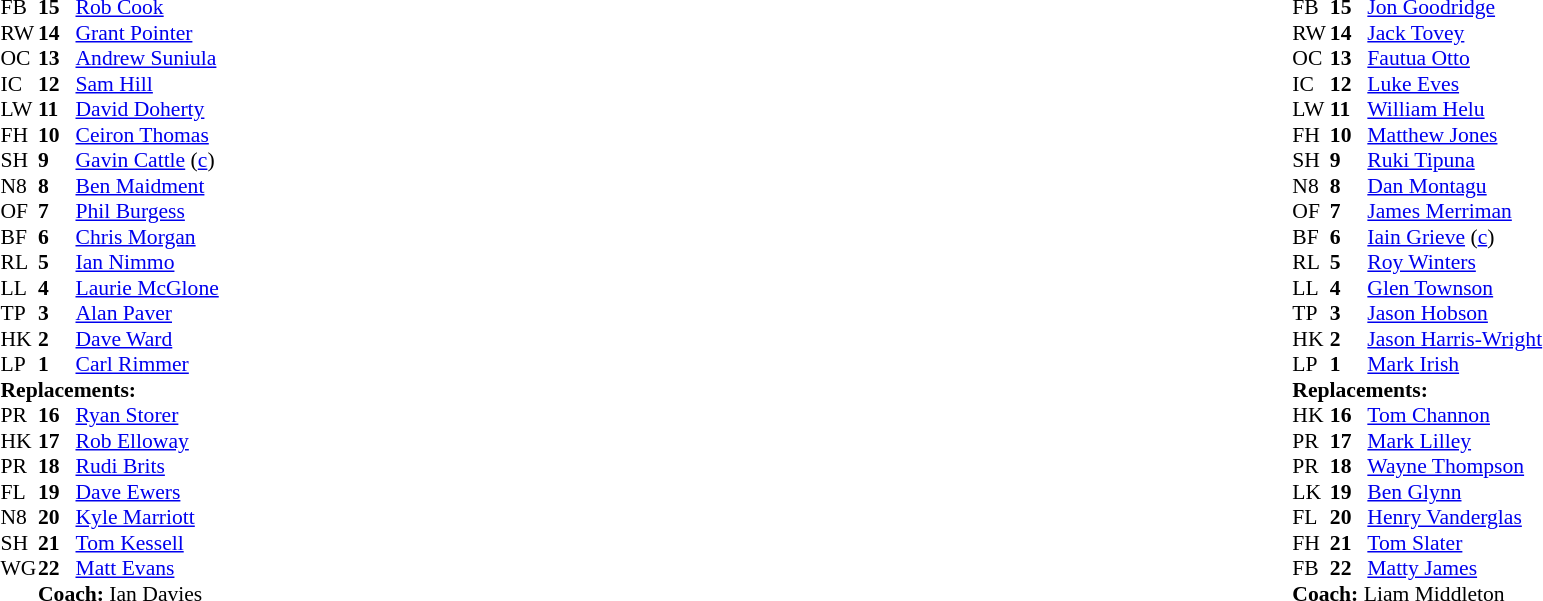<table width="100%">
<tr>
<td valign="top" width="50%"><br><table style="font-size: 90%" cellspacing="0" cellpadding="0">
<tr>
<th width="25"></th>
<th width="25"></th>
</tr>
<tr>
<td>FB</td>
<td><strong>15</strong></td>
<td> <a href='#'>Rob Cook</a></td>
</tr>
<tr>
<td>RW</td>
<td><strong>14</strong></td>
<td> <a href='#'>Grant Pointer</a></td>
</tr>
<tr>
<td>OC</td>
<td><strong>13</strong></td>
<td> <a href='#'>Andrew Suniula</a></td>
</tr>
<tr>
<td>IC</td>
<td><strong>12</strong></td>
<td> <a href='#'>Sam Hill</a></td>
</tr>
<tr>
<td>LW</td>
<td><strong>11</strong></td>
<td> <a href='#'>David Doherty</a></td>
</tr>
<tr>
<td>FH</td>
<td><strong>10</strong></td>
<td> <a href='#'>Ceiron Thomas</a></td>
</tr>
<tr>
<td>SH</td>
<td><strong>9</strong></td>
<td> <a href='#'>Gavin Cattle</a> (<a href='#'>c</a>)</td>
</tr>
<tr>
<td>N8</td>
<td><strong>8</strong></td>
<td> <a href='#'>Ben Maidment</a></td>
</tr>
<tr>
<td>OF</td>
<td><strong>7</strong></td>
<td> <a href='#'>Phil Burgess</a></td>
</tr>
<tr>
<td>BF</td>
<td><strong>6</strong></td>
<td> <a href='#'>Chris Morgan</a></td>
</tr>
<tr>
<td>RL</td>
<td><strong>5</strong></td>
<td> <a href='#'>Ian Nimmo</a></td>
</tr>
<tr>
<td>LL</td>
<td><strong>4</strong></td>
<td> <a href='#'>Laurie McGlone</a></td>
</tr>
<tr>
<td>TP</td>
<td><strong>3</strong></td>
<td> <a href='#'>Alan Paver</a></td>
</tr>
<tr>
<td>HK</td>
<td><strong>2</strong></td>
<td> <a href='#'>Dave Ward</a></td>
</tr>
<tr>
<td>LP</td>
<td><strong>1</strong></td>
<td> <a href='#'>Carl Rimmer</a></td>
</tr>
<tr>
<td colspan=3><strong>Replacements:</strong></td>
</tr>
<tr>
<td>PR</td>
<td><strong>16</strong></td>
<td> <a href='#'>Ryan Storer</a></td>
</tr>
<tr>
<td>HK</td>
<td><strong>17</strong></td>
<td> <a href='#'>Rob Elloway</a></td>
</tr>
<tr>
<td>PR</td>
<td><strong>18</strong></td>
<td> <a href='#'>Rudi Brits</a></td>
</tr>
<tr>
<td>FL</td>
<td><strong>19</strong></td>
<td> <a href='#'>Dave Ewers</a></td>
</tr>
<tr>
<td>N8</td>
<td><strong>20</strong></td>
<td> <a href='#'>Kyle Marriott</a></td>
</tr>
<tr>
<td>SH</td>
<td><strong>21</strong></td>
<td> <a href='#'>Tom Kessell</a></td>
</tr>
<tr>
<td>WG</td>
<td><strong>22</strong></td>
<td> <a href='#'>Matt Evans</a></td>
</tr>
<tr>
<td></td>
<td colspan=3><strong>Coach:</strong>  Ian Davies</td>
</tr>
<tr>
<td colspan="4"></td>
</tr>
</table>
</td>
<td valign="top" width="50%"><br><table style="font-size: 90%" cellspacing="0" cellpadding="0"  align="center">
<tr>
<th width="25"></th>
<th width="25"></th>
</tr>
<tr>
<td>FB</td>
<td><strong>15</strong></td>
<td> <a href='#'>Jon Goodridge</a></td>
</tr>
<tr>
<td>RW</td>
<td><strong>14</strong></td>
<td> <a href='#'>Jack Tovey</a></td>
</tr>
<tr>
<td>OC</td>
<td><strong>13</strong></td>
<td> <a href='#'>Fautua Otto</a></td>
</tr>
<tr>
<td>IC</td>
<td><strong>12</strong></td>
<td> <a href='#'>Luke Eves</a></td>
</tr>
<tr>
<td>LW</td>
<td><strong>11</strong></td>
<td> <a href='#'>William Helu</a></td>
</tr>
<tr>
<td>FH</td>
<td><strong>10</strong></td>
<td> <a href='#'>Matthew Jones</a></td>
</tr>
<tr>
<td>SH</td>
<td><strong>9</strong></td>
<td> <a href='#'>Ruki Tipuna</a></td>
</tr>
<tr>
<td>N8</td>
<td><strong>8</strong></td>
<td> <a href='#'>Dan Montagu</a></td>
</tr>
<tr>
<td>OF</td>
<td><strong>7</strong></td>
<td> <a href='#'>James Merriman</a></td>
</tr>
<tr>
<td>BF</td>
<td><strong>6</strong></td>
<td> <a href='#'>Iain Grieve</a> (<a href='#'>c</a>)</td>
</tr>
<tr>
<td>RL</td>
<td><strong>5</strong></td>
<td> <a href='#'>Roy Winters</a></td>
</tr>
<tr>
<td>LL</td>
<td><strong>4</strong></td>
<td> <a href='#'>Glen Townson</a></td>
</tr>
<tr>
<td>TP</td>
<td><strong>3</strong></td>
<td> <a href='#'>Jason Hobson</a></td>
</tr>
<tr>
<td>HK</td>
<td><strong>2</strong></td>
<td> <a href='#'>Jason Harris-Wright</a></td>
</tr>
<tr>
<td>LP</td>
<td><strong>1</strong></td>
<td> <a href='#'>Mark Irish</a></td>
</tr>
<tr>
<td colspan=3><strong>Replacements:</strong></td>
</tr>
<tr>
<td>HK</td>
<td><strong>16</strong></td>
<td> <a href='#'>Tom Channon</a></td>
</tr>
<tr>
<td>PR</td>
<td><strong>17</strong></td>
<td> <a href='#'>Mark Lilley</a></td>
</tr>
<tr>
<td>PR</td>
<td><strong>18</strong></td>
<td> <a href='#'>Wayne Thompson</a></td>
</tr>
<tr>
<td>LK</td>
<td><strong>19</strong></td>
<td> <a href='#'>Ben Glynn</a></td>
</tr>
<tr>
<td>FL</td>
<td><strong>20</strong></td>
<td> <a href='#'>Henry Vanderglas</a></td>
</tr>
<tr>
<td>FH</td>
<td><strong>21</strong></td>
<td> <a href='#'>Tom Slater</a></td>
</tr>
<tr>
<td>FB</td>
<td><strong>22</strong></td>
<td> <a href='#'>Matty James</a></td>
</tr>
<tr>
<td colspan=3><strong>Coach:</strong>  Liam Middleton</td>
</tr>
<tr>
<td colspan="4"></td>
</tr>
</table>
</td>
</tr>
</table>
